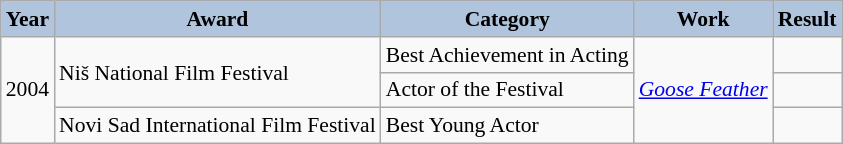<table class="wikitable" style="font-size:90%;">
<tr>
<th style="background:#B0C4DE;">Year</th>
<th style="background:#B0C4DE;">Award</th>
<th style="background:#B0C4DE;">Category</th>
<th style="background:#B0C4DE;">Work</th>
<th style="background:#B0C4DE;">Result</th>
</tr>
<tr>
<td rowspan="3">2004</td>
<td rowspan="2">Niš National Film Festival</td>
<td>Best Achievement in Acting</td>
<td rowspan="3"><em><a href='#'>Goose Feather</a></em></td>
<td></td>
</tr>
<tr>
<td>Actor of the Festival</td>
<td></td>
</tr>
<tr>
<td>Novi Sad International Film Festival</td>
<td>Best Young Actor</td>
<td></td>
</tr>
</table>
